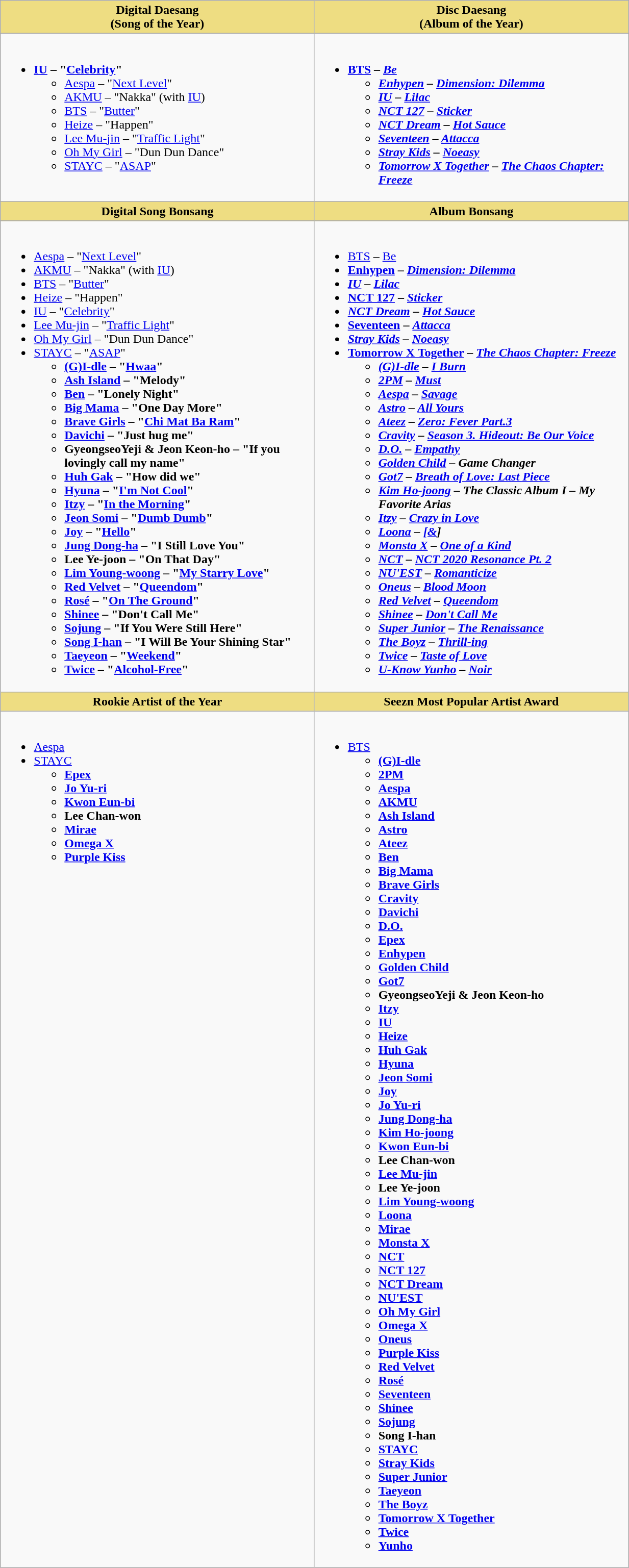<table class="wikitable" style="width:65%">
<tr>
<th scope="col" style="background:#EEDD82; width:30%">Digital Daesang<br>(Song of the Year)</th>
<th scope="col" style="background:#EEDD82; width:30%">Disc Daesang<br>(Album of the Year)</th>
</tr>
<tr>
<td style="vertical-align:top"><br>
<ul><li><strong><a href='#'>IU</a> – "<a href='#'>Celebrity</a>"</strong><ul><li><a href='#'>Aespa</a> – "<a href='#'>Next Level</a>"</li><li><a href='#'>AKMU</a> – "Nakka" (with <a href='#'>IU</a>)</li><li><a href='#'>BTS</a> – "<a href='#'>Butter</a>"</li><li><a href='#'>Heize</a> – "Happen"</li><li><a href='#'>Lee Mu-jin</a> – "<a href='#'>Traffic Light</a>"</li><li><a href='#'>Oh My Girl</a> – "Dun Dun Dance"</li><li><a href='#'>STAYC</a> – "<a href='#'>ASAP</a>"</li></ul></li></ul></td>
<td style="vertical-align:top"><br>
<ul><li><strong><a href='#'>BTS</a> – <em><a href='#'>Be</a><strong><em><ul><li><a href='#'>Enhypen</a> – </em><a href='#'>Dimension: Dilemma</a><em></li><li><a href='#'>IU</a> – </em><a href='#'>Lilac</a><em></li><li><a href='#'>NCT 127</a> – </em><a href='#'>Sticker</a><em></li><li><a href='#'>NCT Dream</a> – </em><a href='#'>Hot Sauce</a><em></li><li><a href='#'>Seventeen</a> – </em><a href='#'>Attacca</a><em></li><li><a href='#'>Stray Kids</a> – </em><a href='#'>Noeasy</a><em></li><li><a href='#'>Tomorrow X Together</a> – </em><a href='#'>The Chaos Chapter: Freeze</a><em></li></ul></li></ul></td>
</tr>
<tr>
<th scope="col" style="background:#EEDD82; width:30%">Digital Song Bonsang</th>
<th scope="col" style="background:#EEDD82; width:30%">Album Bonsang</th>
</tr>
<tr>
<td style="vertical-align:top"><br><ul><li></strong><a href='#'>Aespa</a> – "<a href='#'>Next Level</a>"<strong></li><li></strong><a href='#'>AKMU</a> – "Nakka" (with <a href='#'>IU</a>)<strong></li><li></strong><a href='#'>BTS</a> – "<a href='#'>Butter</a>"<strong></li><li></strong><a href='#'>Heize</a> – "Happen"<strong></li><li></strong><a href='#'>IU</a> – "<a href='#'>Celebrity</a>"<strong></li><li></strong><a href='#'>Lee Mu-jin</a> – "<a href='#'>Traffic Light</a>"<strong></li><li></strong><a href='#'>Oh My Girl</a> – "Dun Dun Dance"<strong></li><li></strong><a href='#'>STAYC</a> – "<a href='#'>ASAP</a>"<strong><ul><li><a href='#'>(G)I-dle</a> – "<a href='#'>Hwaa</a>"</li><li><a href='#'>Ash Island</a> – "Melody"</li><li><a href='#'>Ben</a> – "Lonely Night"</li><li><a href='#'>Big Mama</a> – "One Day More"</li><li><a href='#'>Brave Girls</a> – "<a href='#'>Chi Mat Ba Ram</a>"</li><li><a href='#'>Davichi</a> – "Just hug me"</li><li>GyeongseoYeji & Jeon Keon-ho – "If you lovingly call my name"</li><li><a href='#'>Huh Gak</a> – "How did we"</li><li><a href='#'>Hyuna</a> – "<a href='#'>I'm Not Cool</a>"</li><li><a href='#'>Itzy</a> – "<a href='#'>In the Morning</a>"</li><li><a href='#'>Jeon Somi</a> – "<a href='#'>Dumb Dumb</a>"</li><li><a href='#'>Joy</a> – "<a href='#'>Hello</a>"</li><li><a href='#'>Jung Dong-ha</a> – "I Still Love You"</li><li>Lee Ye-joon – "On That Day"</li><li><a href='#'>Lim Young-woong</a> – "<a href='#'>My Starry Love</a>"</li><li><a href='#'>Red Velvet</a> – "<a href='#'>Queendom</a>"</li><li><a href='#'>Rosé</a> – "<a href='#'>On The Ground</a>"</li><li><a href='#'>Shinee</a> – "Don't Call Me"</li><li><a href='#'>Sojung</a> – "If You Were Still Here"</li><li><a href='#'>Song I-han</a> – "I Will Be Your Shining Star"</li><li><a href='#'>Taeyeon</a> – "<a href='#'>Weekend</a>"</li><li><a href='#'>Twice</a> – "<a href='#'>Alcohol-Free</a>"</li></ul></li></ul></td>
<td style="vertical-align:top"><br><ul><li></strong><a href='#'>BTS</a> – </em><a href='#'>Be</a></em></strong></li><li><strong><a href='#'>Enhypen</a> – <em><a href='#'>Dimension: Dilemma</a><strong><em></li><li></strong><a href='#'>IU</a> – </em><a href='#'>Lilac</a></em></strong></li><li><strong><a href='#'>NCT 127</a> – <em><a href='#'>Sticker</a><strong><em></li><li></strong><a href='#'>NCT Dream</a> – </em><a href='#'>Hot Sauce</a></em></strong></li><li><strong><a href='#'>Seventeen</a> – <em><a href='#'>Attacca</a><strong><em></li><li></strong><a href='#'>Stray Kids</a> – </em><a href='#'>Noeasy</a></em></strong></li><li><strong><a href='#'>Tomorrow X Together</a> – <em><a href='#'>The Chaos Chapter: Freeze</a><strong><em><ul><li><a href='#'>(G)I-dle</a> – </em><a href='#'>I Burn</a><em></li><li><a href='#'>2PM</a> – </em><a href='#'>Must</a><em></li><li><a href='#'>Aespa</a> – </em><a href='#'>Savage</a><em></li><li><a href='#'>Astro</a> – </em><a href='#'>All Yours</a><em></li><li><a href='#'>Ateez</a> – </em><a href='#'>Zero: Fever Part.3</a><em></li><li><a href='#'>Cravity</a> – </em><a href='#'>Season 3. Hideout: Be Our Voice</a><em></li><li><a href='#'>D.O.</a> – </em><a href='#'>Empathy</a><em></li><li><a href='#'>Golden Child</a> – </em>Game Changer<em></li><li><a href='#'>Got7</a> – </em><a href='#'>Breath of Love: Last Piece</a><em></li><li><a href='#'>Kim Ho-joong</a> – </em>The Classic Album I – My Favorite Arias<em></li><li><a href='#'>Itzy</a> – </em><a href='#'>Crazy in Love</a><em></li><li><a href='#'>Loona</a> – </em><a href='#'>[&</a>]<em></li><li><a href='#'>Monsta X</a> – </em><a href='#'>One of a Kind</a><em></li><li><a href='#'>NCT</a> – </em><a href='#'>NCT 2020 Resonance Pt. 2</a><em></li><li><a href='#'>NU'EST</a> – </em><a href='#'>Romanticize</a><em></li><li><a href='#'>Oneus</a> – </em><a href='#'>Blood Moon</a><em></li><li><a href='#'>Red Velvet</a> – </em><a href='#'>Queendom</a><em></li><li><a href='#'>Shinee</a> – </em><a href='#'>Don't Call Me</a><em></li><li><a href='#'>Super Junior</a> – </em><a href='#'>The Renaissance</a><em></li><li><a href='#'>The Boyz</a> – </em><a href='#'>Thrill-ing</a><em></li><li><a href='#'>Twice</a> – </em><a href='#'>Taste of Love</a><em></li><li><a href='#'>U-Know Yunho</a> – </em><a href='#'>Noir</a><em></li></ul></li></ul></td>
</tr>
<tr>
<th scope="col" style="background:#EEDD82; width:30%">Rookie Artist of the Year</th>
<th scope="col" style="background:#EEDD82; width:30%">Seezn Most Popular Artist Award</th>
</tr>
<tr>
<td style="vertical-align:top"><br><ul><li></strong><a href='#'>Aespa</a><strong></li><li></strong><a href='#'>STAYC</a><strong><ul><li><a href='#'>Epex</a></li><li><a href='#'>Jo Yu-ri</a></li><li><a href='#'>Kwon Eun-bi</a></li><li>Lee Chan-won</li><li><a href='#'>Mirae</a></li><li><a href='#'>Omega X</a></li><li><a href='#'>Purple Kiss</a></li></ul></li></ul></td>
<td style="vertical-align:top"><br><ul><li></strong><a href='#'>BTS</a><strong><ul><li><a href='#'>(G)I-dle</a></li><li><a href='#'>2PM</a></li><li><a href='#'>Aespa</a></li><li><a href='#'>AKMU</a></li><li><a href='#'>Ash Island</a></li><li><a href='#'>Astro</a></li><li><a href='#'>Ateez</a></li><li><a href='#'>Ben</a></li><li><a href='#'>Big Mama</a></li><li><a href='#'>Brave Girls</a></li><li><a href='#'>Cravity</a></li><li><a href='#'>Davichi</a></li><li><a href='#'>D.O.</a></li><li><a href='#'>Epex</a></li><li><a href='#'>Enhypen</a></li><li><a href='#'>Golden Child</a></li><li><a href='#'>Got7</a></li><li>GyeongseoYeji & Jeon Keon-ho</li><li><a href='#'>Itzy</a></li><li><a href='#'>IU</a></li><li><a href='#'>Heize</a></li><li><a href='#'>Huh Gak</a></li><li><a href='#'>Hyuna</a></li><li><a href='#'>Jeon Somi</a></li><li><a href='#'>Joy</a></li><li><a href='#'>Jo Yu-ri</a></li><li><a href='#'>Jung Dong-ha</a></li><li><a href='#'>Kim Ho-joong</a></li><li><a href='#'>Kwon Eun-bi</a></li><li>Lee Chan-won</li><li><a href='#'>Lee Mu-jin</a></li><li>Lee Ye-joon</li><li><a href='#'>Lim Young-woong</a></li><li><a href='#'>Loona</a></li><li><a href='#'>Mirae</a></li><li><a href='#'>Monsta X</a></li><li><a href='#'>NCT</a></li><li><a href='#'>NCT 127</a></li><li><a href='#'>NCT Dream</a></li><li><a href='#'>NU'EST</a></li><li><a href='#'>Oh My Girl</a></li><li><a href='#'>Omega X</a></li><li><a href='#'>Oneus</a></li><li><a href='#'>Purple Kiss</a></li><li><a href='#'>Red Velvet</a></li><li><a href='#'>Rosé</a></li><li><a href='#'>Seventeen</a></li><li><a href='#'>Shinee</a></li><li><a href='#'>Sojung</a></li><li>Song I-han</li><li><a href='#'>STAYC</a></li><li><a href='#'>Stray Kids</a></li><li><a href='#'>Super Junior</a></li><li><a href='#'>Taeyeon</a></li><li><a href='#'>The Boyz</a></li><li><a href='#'>Tomorrow X Together</a></li><li><a href='#'>Twice</a></li><li><a href='#'>Yunho</a></li></ul></li></ul></td>
</tr>
</table>
